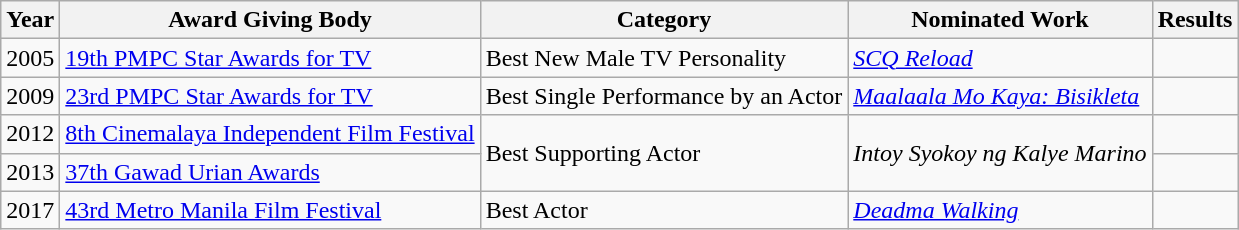<table class="wikitable">
<tr>
<th>Year</th>
<th>Award Giving Body</th>
<th>Category</th>
<th>Nominated Work</th>
<th>Results</th>
</tr>
<tr>
<td>2005</td>
<td><a href='#'>19th PMPC Star Awards for TV</a></td>
<td>Best New Male TV Personality</td>
<td><em><a href='#'>SCQ Reload</a></em></td>
<td></td>
</tr>
<tr>
<td>2009</td>
<td><a href='#'>23rd PMPC Star Awards for TV</a></td>
<td>Best Single Performance by an Actor</td>
<td><em><a href='#'>Maalaala Mo Kaya: Bisikleta</a></em></td>
<td></td>
</tr>
<tr>
<td>2012</td>
<td><a href='#'>8th Cinemalaya Independent Film Festival</a></td>
<td rowspan=2>Best Supporting Actor</td>
<td rowspan=2><em>Intoy Syokoy ng Kalye Marino</em></td>
<td></td>
</tr>
<tr>
<td>2013</td>
<td><a href='#'>37th Gawad Urian Awards</a></td>
<td></td>
</tr>
<tr>
<td>2017</td>
<td><a href='#'>43rd Metro Manila Film Festival</a></td>
<td>Best Actor</td>
<td><em><a href='#'>Deadma Walking</a></em></td>
<td></td>
</tr>
</table>
